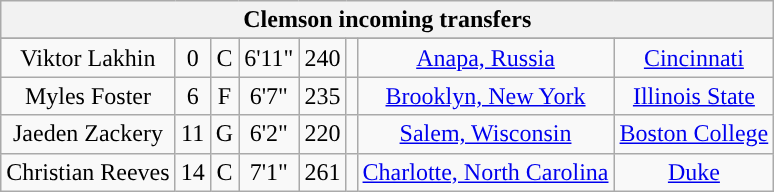<table class="wikitable sortable" border="1" style="text-align: center;">
<tr>
<th colspan=8>Clemson incoming transfers</th>
</tr>
<tr align=center>
</tr>
<tr>
<td>Viktor Lakhin</td>
<td>0</td>
<td>C</td>
<td>6'11"</td>
<td>240</td>
<td></td>
<td><a href='#'>Anapa, Russia</a></td>
<td><a href='#'>Cincinnati</a></td>
</tr>
<tr>
<td>Myles Foster</td>
<td>6</td>
<td>F</td>
<td>6'7"</td>
<td>235</td>
<td></td>
<td><a href='#'>Brooklyn, New York</a></td>
<td><a href='#'>Illinois State</a></td>
</tr>
<tr>
<td>Jaeden Zackery</td>
<td>11</td>
<td>G</td>
<td>6'2"</td>
<td>220</td>
<td></td>
<td><a href='#'>Salem, Wisconsin</a></td>
<td><a href='#'>Boston College</a></td>
</tr>
<tr>
<td>Christian Reeves</td>
<td>14</td>
<td>C</td>
<td>7'1"</td>
<td>261</td>
<td></td>
<td><a href='#'>Charlotte, North Carolina</a></td>
<td><a href='#'>Duke</a></td>
</tr>
</table>
